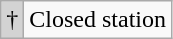<table class="wikitable" style="font-size:100%;">
<tr>
<td style="background-color:#D3D3D3">†</td>
<td>Closed station</td>
</tr>
</table>
